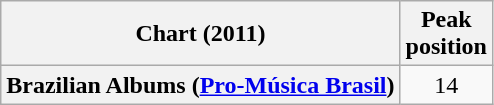<table class="wikitable plainrowheaders">
<tr>
<th scope="col">Chart (2011)</th>
<th scope="col">Peak<br> position</th>
</tr>
<tr>
<th scope="row">Brazilian Albums (<a href='#'>Pro-Música Brasil</a>)</th>
<td align="center">14</td>
</tr>
</table>
